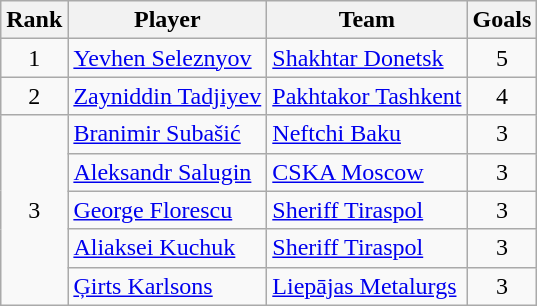<table class="wikitable">
<tr>
<th>Rank</th>
<th>Player</th>
<th>Team</th>
<th>Goals</th>
</tr>
<tr>
<td align=center>1</td>
<td> <a href='#'>Yevhen Seleznyov</a></td>
<td> <a href='#'>Shakhtar Donetsk</a></td>
<td align=center>5</td>
</tr>
<tr>
<td align=center>2</td>
<td> <a href='#'>Zayniddin Tadjiyev</a></td>
<td> <a href='#'>Pakhtakor Tashkent</a></td>
<td align=center>4</td>
</tr>
<tr>
<td align=center rowspan="5">3</td>
<td> <a href='#'>Branimir Subašić</a></td>
<td> <a href='#'>Neftchi Baku</a></td>
<td align=center>3</td>
</tr>
<tr>
<td> <a href='#'>Aleksandr Salugin</a></td>
<td> <a href='#'>CSKA Moscow</a></td>
<td align=center>3</td>
</tr>
<tr>
<td> <a href='#'>George Florescu</a></td>
<td> <a href='#'>Sheriff Tiraspol</a></td>
<td align=center>3</td>
</tr>
<tr>
<td> <a href='#'>Aliaksei Kuchuk</a></td>
<td> <a href='#'>Sheriff Tiraspol</a></td>
<td align=center>3</td>
</tr>
<tr>
<td> <a href='#'>Ģirts Karlsons</a></td>
<td> <a href='#'>Liepājas Metalurgs</a></td>
<td align=center>3</td>
</tr>
</table>
